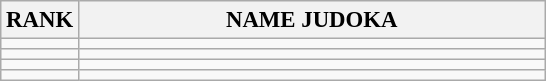<table class="wikitable" style="font-size:95%;">
<tr>
<th>RANK</th>
<th align="left" style="width: 20em">NAME JUDOKA</th>
</tr>
<tr>
<td align="center"></td>
<td></td>
</tr>
<tr>
<td align="center"></td>
<td></td>
</tr>
<tr>
<td align="center"></td>
<td></td>
</tr>
<tr>
<td align="center"></td>
<td></td>
</tr>
</table>
